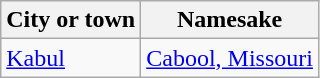<table class="wikitable">
<tr>
<th>City or town</th>
<th>Namesake</th>
</tr>
<tr>
<td><a href='#'>Kabul</a></td>
<td><a href='#'>Cabool, Missouri</a></td>
</tr>
</table>
